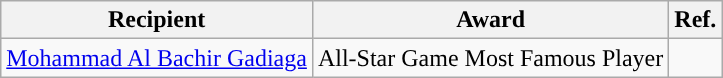<table class="wikitable">
<tr>
<th>Recipient</th>
<th>Award</th>
<th>Ref.</th>
</tr>
<tr>
<td><a href='#'>Mohammad Al Bachir Gadiaga</a></td>
<td>All-Star Game Most Famous Player</td>
<td></td>
</tr>
</table>
